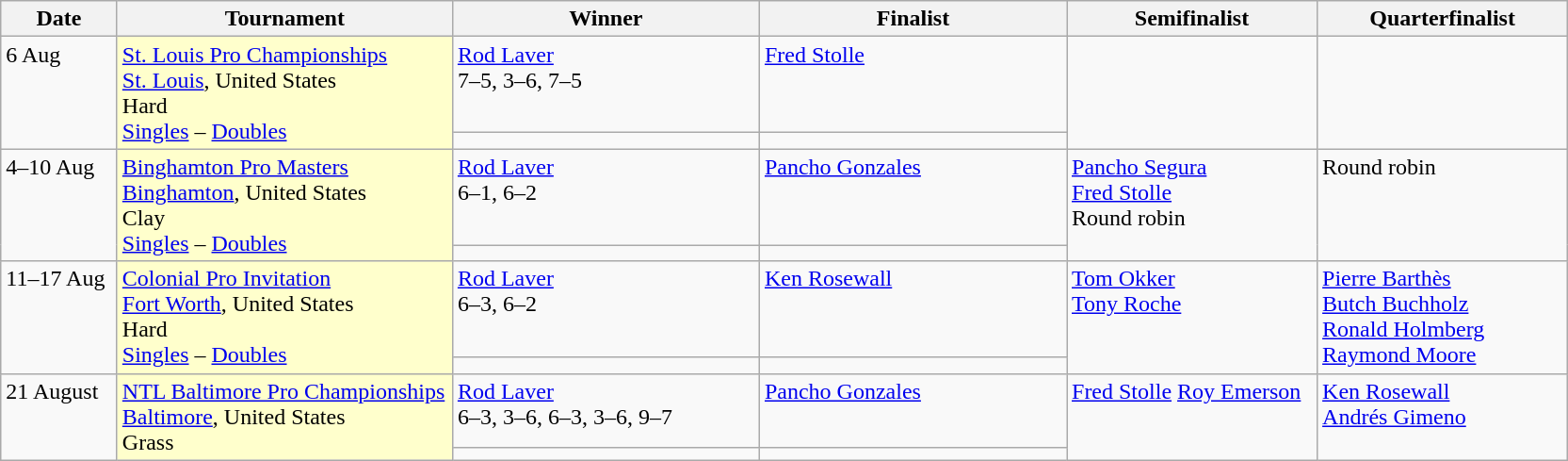<table class="wikitable">
<tr>
<th width="75">Date</th>
<th width="230">Tournament</th>
<th width="210">Winner</th>
<th width="210">Finalist</th>
<th width="170">Semifinalist</th>
<th width="170">Quarterfinalist</th>
</tr>
<tr valign=top>
<td rowspan=2>6 Aug</td>
<td style="background:#ffc;" rowspan=2><a href='#'>St. Louis Pro Championships</a><br><a href='#'>St. Louis</a>, United States<br>Hard<br><a href='#'>Singles</a> – <a href='#'>Doubles</a></td>
<td> <a href='#'>Rod Laver</a><br>7–5, 3–6, 7–5</td>
<td> <a href='#'>Fred Stolle</a></td>
<td rowspan=2></td>
<td rowspan=2></td>
</tr>
<tr valign=top>
<td></td>
<td></td>
</tr>
<tr valign=top>
<td rowspan=2>4–10 Aug</td>
<td style="background:#ffc;" rowspan=2><a href='#'>Binghamton Pro Masters</a><br><a href='#'>Binghamton</a>, United States<br>Clay<br><a href='#'>Singles</a> – <a href='#'>Doubles</a></td>
<td> <a href='#'>Rod Laver</a><br>6–1, 6–2</td>
<td> <a href='#'>Pancho Gonzales</a></td>
<td rowspan=2> <a href='#'>Pancho Segura</a> <br>  <a href='#'>Fred Stolle</a>  <br> Round robin</td>
<td rowspan=2>Round robin</td>
</tr>
<tr valign=top>
<td></td>
<td></td>
</tr>
<tr valign=top>
<td rowspan=2>11–17 Aug </td>
<td style="background:#ffc;" rowspan=2><a href='#'>Colonial Pro Invitation </a><br><a href='#'>Fort Worth</a>, United States<br> Hard<br><a href='#'>Singles</a> – <a href='#'>Doubles</a></td>
<td> <a href='#'>Rod Laver</a><br>6–3, 6–2</td>
<td> <a href='#'>Ken Rosewall</a></td>
<td rowspan=2>  <a href='#'>Tom Okker</a> <br>  <a href='#'>Tony Roche</a></td>
<td rowspan=2> <a href='#'>Pierre Barthès</a> <br>  <a href='#'>Butch Buchholz</a> <br>  <a href='#'>Ronald Holmberg</a> <br>  <a href='#'>Raymond Moore</a></td>
</tr>
<tr valign=top>
<td></td>
<td></td>
</tr>
<tr valign=top>
<td rowspan=2>21 August</td>
<td style="background:#ffc;" rowspan=2><a href='#'>NTL Baltimore Pro Championships</a><br><a href='#'>Baltimore</a>, United States<br>Grass</td>
<td> <a href='#'>Rod Laver</a><br>6–3, 3–6, 6–3, 3–6, 9–7</td>
<td> <a href='#'>Pancho Gonzales</a></td>
<td rowspan=2> <a href='#'>Fred Stolle</a>   <a href='#'>Roy Emerson</a></td>
<td rowspan=2> <a href='#'>Ken Rosewall</a> <br> <a href='#'>Andrés Gimeno</a></td>
</tr>
<tr valign=top>
<td></td>
<td></td>
</tr>
</table>
